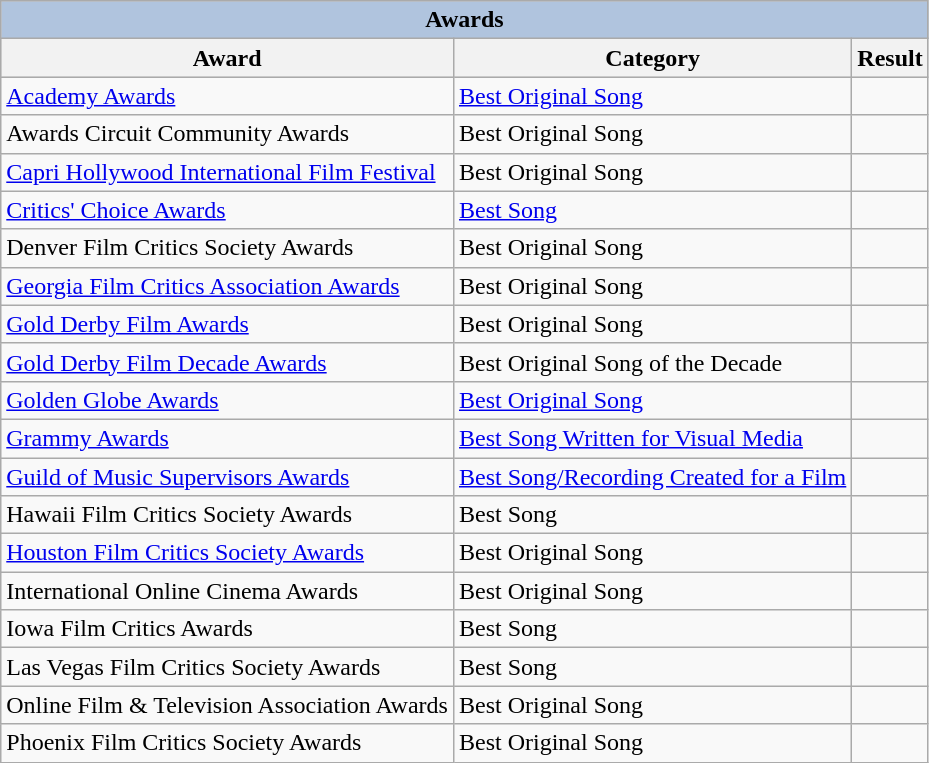<table class="wikitable">
<tr style="background:#ccc; text-align:center;">
<th colspan="4" style="background: LightSteelBlue;">Awards</th>
</tr>
<tr style="background:#ccc; text-align:center;">
<th>Award</th>
<th>Category</th>
<th>Result</th>
</tr>
<tr>
<td><a href='#'>Academy Awards</a></td>
<td><a href='#'>Best Original Song</a></td>
<td></td>
</tr>
<tr>
<td>Awards Circuit Community Awards</td>
<td>Best Original Song</td>
<td></td>
</tr>
<tr>
<td><a href='#'>Capri Hollywood International Film Festival</a></td>
<td>Best Original Song</td>
<td></td>
</tr>
<tr>
<td><a href='#'>Critics' Choice Awards</a></td>
<td><a href='#'>Best Song</a></td>
<td></td>
</tr>
<tr>
<td>Denver Film Critics Society Awards</td>
<td>Best Original Song</td>
<td></td>
</tr>
<tr>
<td><a href='#'>Georgia Film Critics Association Awards</a></td>
<td>Best Original Song</td>
<td></td>
</tr>
<tr>
<td><a href='#'>Gold Derby Film Awards</a></td>
<td>Best Original Song</td>
<td></td>
</tr>
<tr>
<td><a href='#'>Gold Derby Film Decade Awards</a></td>
<td>Best Original Song of the Decade</td>
<td></td>
</tr>
<tr>
<td><a href='#'>Golden Globe Awards</a></td>
<td><a href='#'>Best Original Song</a></td>
<td></td>
</tr>
<tr>
<td><a href='#'>Grammy Awards</a></td>
<td><a href='#'>Best Song Written for Visual Media</a></td>
<td></td>
</tr>
<tr>
<td><a href='#'>Guild of Music Supervisors Awards</a></td>
<td><a href='#'>Best Song/Recording Created for a Film</a></td>
<td></td>
</tr>
<tr>
<td>Hawaii Film Critics Society Awards</td>
<td>Best Song</td>
<td></td>
</tr>
<tr>
<td><a href='#'>Houston Film Critics Society Awards</a></td>
<td>Best Original Song</td>
<td></td>
</tr>
<tr>
<td>International Online Cinema Awards</td>
<td>Best Original Song</td>
<td></td>
</tr>
<tr>
<td>Iowa Film Critics Awards</td>
<td>Best Song</td>
<td></td>
</tr>
<tr>
<td>Las Vegas Film Critics Society Awards</td>
<td>Best Song</td>
<td></td>
</tr>
<tr>
<td>Online Film & Television Association Awards</td>
<td>Best Original Song</td>
<td></td>
</tr>
<tr>
<td>Phoenix Film Critics Society Awards</td>
<td>Best Original Song</td>
<td></td>
</tr>
</table>
